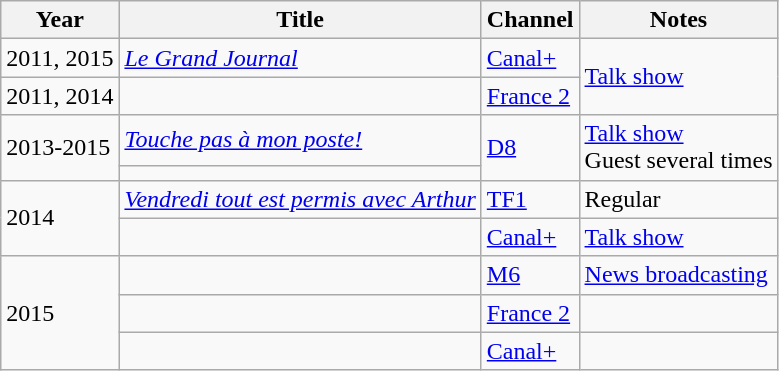<table class="wikitable sortable">
<tr>
<th>Year</th>
<th>Title</th>
<th>Channel</th>
<th>Notes</th>
</tr>
<tr>
<td>2011, 2015</td>
<td><em><a href='#'>Le Grand Journal</a></em></td>
<td><a href='#'>Canal+</a></td>
<td rowspan="2"><a href='#'>Talk show</a></td>
</tr>
<tr>
<td>2011, 2014</td>
<td><em></em></td>
<td><a href='#'>France 2</a></td>
</tr>
<tr>
<td rowspan="2">2013-2015</td>
<td><em><a href='#'>Touche pas à mon poste!</a></em></td>
<td rowspan="2"><a href='#'>D8</a></td>
<td rowspan="2"><a href='#'>Talk show</a><br>Guest several times</td>
</tr>
<tr>
<td><em></em></td>
</tr>
<tr>
<td rowspan="2">2014</td>
<td><em><a href='#'>Vendredi tout est permis avec Arthur</a></em></td>
<td><a href='#'>TF1</a></td>
<td>Regular</td>
</tr>
<tr>
<td><em></em></td>
<td><a href='#'>Canal+</a></td>
<td><a href='#'>Talk show</a></td>
</tr>
<tr>
<td rowspan="3">2015</td>
<td><em></em></td>
<td><a href='#'>M6</a></td>
<td><a href='#'>News broadcasting</a></td>
</tr>
<tr>
<td><em></em></td>
<td><a href='#'>France 2</a></td>
<td></td>
</tr>
<tr>
<td><em></em></td>
<td><a href='#'>Canal+</a></td>
<td></td>
</tr>
</table>
